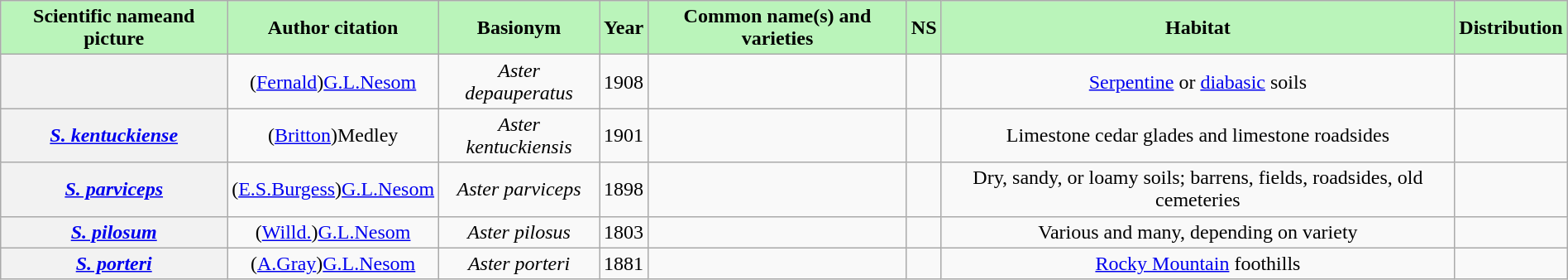<table class="wikitable sortable mw-collapsible" style="width:100%;text-align:center;">
<tr>
<th scope="col" style="background-color:#baf4ba;">Scientific nameand picture</th>
<th scope="col" style="background-color:#baf4ba;">Author citation</th>
<th scope="col" style="background-color:#baf4ba;">Basionym</th>
<th scope="col" style="background-color:#baf4ba;">Year</th>
<th scope="col" style="background-color:#baf4ba;">Common name(s) and varieties</th>
<th scope="col" style="background-color:#baf4ba;">NS</th>
<th scope="col" class="unsortable" style="background-color:#baf4ba;">Habitat</th>
<th scope="col" class="unsortable" style="background-color:#baf4ba;">Distribution</th>
</tr>
<tr>
<th scope="row"><em><a href='#'></a></em></th>
<td>(<a href='#'>Fernald</a>)<a href='#'>G.L.Nesom</a></td>
<td><em>Aster depauperatus</em></td>
<td>1908</td>
<td></td>
<td></td>
<td><a href='#'>Serpentine</a> or <a href='#'>diabasic</a> soils</td>
<td></td>
</tr>
<tr>
<th scope="row"><em><a href='#'>S. kentuckiense</a></em></th>
<td>(<a href='#'>Britton</a>)Medley</td>
<td><em>Aster kentuckiensis</em></td>
<td>1901</td>
<td></td>
<td></td>
<td>Limestone cedar glades and limestone roadsides</td>
<td></td>
</tr>
<tr>
<th scope="row"><em><a href='#'>S. parviceps</a></em></th>
<td>(<a href='#'>E.S.Burgess</a>)<a href='#'>G.L.Nesom</a></td>
<td><em>Aster</em>  <em>parviceps</em></td>
<td>1898</td>
<td></td>
<td></td>
<td>Dry, sandy, or loamy soils; barrens, fields, roadsides, old cemeteries</td>
<td></td>
</tr>
<tr>
<th scope="row"><em><a href='#'>S. pilosum</a></em></th>
<td>(<a href='#'>Willd.</a>)<a href='#'>G.L.Nesom</a></td>
<td><em>Aster pilosus</em></td>
<td>1803</td>
<td><br></td>
<td></td>
<td>Various and many, depending on variety</td>
<td></td>
</tr>
<tr>
<th scope="row"><em><a href='#'>S. porteri</a></em></th>
<td>(<a href='#'>A.Gray</a>)<a href='#'>G.L.Nesom</a></td>
<td><em>Aster porteri</em></td>
<td>1881</td>
<td></td>
<td></td>
<td><a href='#'>Rocky Mountain</a> foothills</td>
<td></td>
</tr>
</table>
